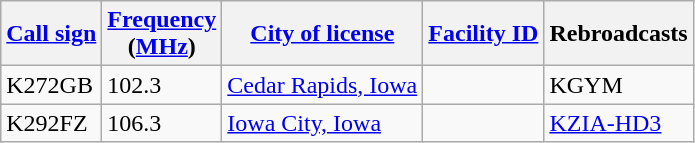<table class="wikitable sortable">
<tr>
<th><a href='#'>Call sign</a></th>
<th data-sort-type="number"><a href='#'>Frequency</a><br>(<a href='#'>MHz</a>)</th>
<th><a href='#'>City of license</a></th>
<th data-sort-type="number"><a href='#'>Facility ID</a></th>
<th>Rebroadcasts</th>
</tr>
<tr>
<td>K272GB</td>
<td>102.3</td>
<td><a href='#'>Cedar Rapids, Iowa</a></td>
<td></td>
<td>KGYM</td>
</tr>
<tr>
<td>K292FZ</td>
<td>106.3</td>
<td><a href='#'>Iowa City, Iowa</a></td>
<td></td>
<td><a href='#'>KZIA-HD3</a></td>
</tr>
</table>
